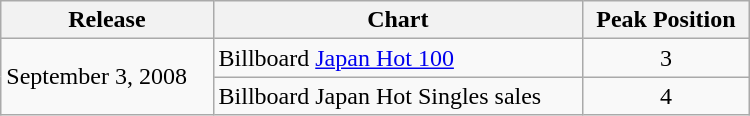<table class="wikitable" style="width:500px;">
<tr>
<th>Release</th>
<th>Chart</th>
<th>Peak Position</th>
</tr>
<tr>
<td rowspan="2">September 3, 2008</td>
<td>Billboard <a href='#'>Japan Hot 100</a></td>
<td style="text-align:center;">3</td>
</tr>
<tr>
<td>Billboard Japan Hot Singles sales</td>
<td style="text-align:center;">4</td>
</tr>
</table>
